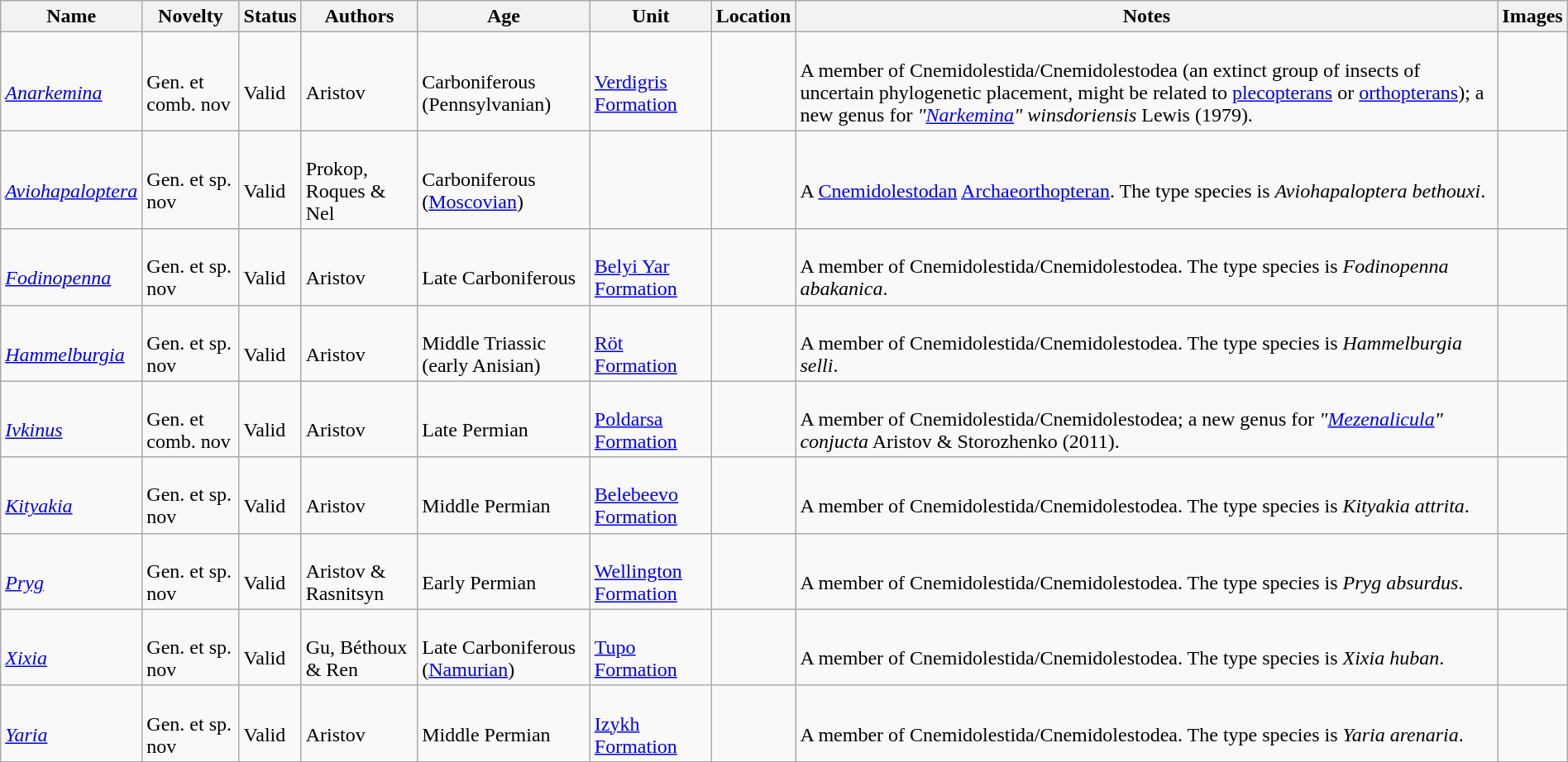<table class="wikitable sortable" align="center" width="100%">
<tr>
<th>Name</th>
<th>Novelty</th>
<th>Status</th>
<th>Authors</th>
<th>Age</th>
<th>Unit</th>
<th>Location</th>
<th>Notes</th>
<th>Images</th>
</tr>
<tr>
<td><br><em><a href='#'>Anarkemina</a></em></td>
<td><br>Gen. et comb. nov</td>
<td><br>Valid</td>
<td><br>Aristov</td>
<td><br>Carboniferous (Pennsylvanian)</td>
<td><br><a href='#'>Verdigris Formation</a></td>
<td><br></td>
<td><br>A member of Cnemidolestida/Cnemidolestodea (an extinct group of insects of uncertain phylogenetic placement, might be related to <a href='#'>plecopterans</a> or <a href='#'>orthopterans</a>); a new genus for <em>"<a href='#'>Narkemina</a>" winsdoriensis</em> Lewis (1979).</td>
<td></td>
</tr>
<tr>
<td><br><em><a href='#'>Aviohapaloptera</a></em></td>
<td><br>Gen. et sp. nov</td>
<td><br>Valid</td>
<td><br>Prokop, Roques & Nel</td>
<td><br>Carboniferous (<a href='#'>Moscovian</a>)</td>
<td></td>
<td><br></td>
<td><br>A <a href='#'>Cnemidolestodan</a> <a href='#'>Archaeorthopteran</a>. The type species is <em>Aviohapaloptera bethouxi</em>.</td>
<td></td>
</tr>
<tr>
<td><br><em><a href='#'>Fodinopenna</a></em></td>
<td><br>Gen. et sp. nov</td>
<td><br>Valid</td>
<td><br>Aristov</td>
<td><br>Late Carboniferous</td>
<td><br><a href='#'>Belyi Yar Formation</a></td>
<td><br></td>
<td><br>A member of Cnemidolestida/Cnemidolestodea. The type species is <em>Fodinopenna abakanica</em>.</td>
<td></td>
</tr>
<tr>
<td><br><em><a href='#'>Hammelburgia</a></em></td>
<td><br>Gen. et sp. nov</td>
<td><br>Valid</td>
<td><br>Aristov</td>
<td><br>Middle Triassic (early Anisian)</td>
<td><br><a href='#'>Röt Formation</a></td>
<td><br></td>
<td><br>A member of Cnemidolestida/Cnemidolestodea. The type species is <em>Hammelburgia selli</em>.</td>
<td></td>
</tr>
<tr>
<td><br><em><a href='#'>Ivkinus</a></em></td>
<td><br>Gen. et comb. nov</td>
<td><br>Valid</td>
<td><br>Aristov</td>
<td><br>Late Permian</td>
<td><br><a href='#'>Poldarsa Formation</a></td>
<td><br></td>
<td><br>A member of Cnemidolestida/Cnemidolestodea; a new genus for <em>"<a href='#'>Mezenalicula</a>" conjucta</em> Aristov & Storozhenko (2011).</td>
<td></td>
</tr>
<tr>
<td><br><em><a href='#'>Kityakia</a></em></td>
<td><br>Gen. et sp. nov</td>
<td><br>Valid</td>
<td><br>Aristov</td>
<td><br>Middle Permian</td>
<td><br><a href='#'>Belebeevo Formation</a></td>
<td><br></td>
<td><br>A member of Cnemidolestida/Cnemidolestodea. The type species is <em>Kityakia attrita</em>.</td>
<td></td>
</tr>
<tr>
<td><br><em><a href='#'>Pryg</a></em></td>
<td><br>Gen. et sp. nov</td>
<td><br>Valid</td>
<td><br>Aristov & Rasnitsyn</td>
<td><br>Early Permian</td>
<td><br><a href='#'>Wellington Formation</a></td>
<td><br></td>
<td><br>A member of Cnemidolestida/Cnemidolestodea. The type species is <em>Pryg absurdus</em>.</td>
<td></td>
</tr>
<tr>
<td><br><em><a href='#'>Xixia</a></em></td>
<td><br>Gen. et sp. nov</td>
<td><br>Valid</td>
<td><br>Gu, Béthoux & Ren</td>
<td><br>Late Carboniferous (<a href='#'>Namurian</a>)</td>
<td><br><a href='#'>Tupo Formation</a></td>
<td><br></td>
<td><br>A member of Cnemidolestida/Cnemidolestodea. The type species is <em>Xixia huban</em>.</td>
<td></td>
</tr>
<tr>
<td><br><em><a href='#'>Yaria</a></em></td>
<td><br>Gen. et sp. nov</td>
<td><br>Valid</td>
<td><br>Aristov</td>
<td><br>Middle Permian</td>
<td><br><a href='#'>Izykh Formation</a></td>
<td><br></td>
<td><br>A member of Cnemidolestida/Cnemidolestodea. The type species is <em>Yaria arenaria</em>.</td>
<td></td>
</tr>
<tr>
</tr>
</table>
